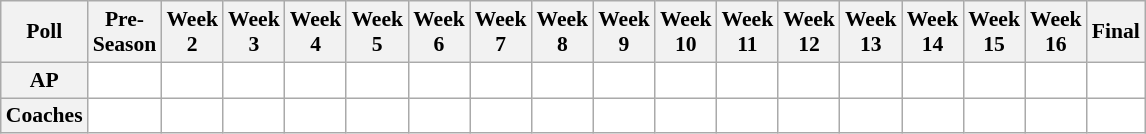<table class="wikitable" style="white-space:nowrap;font-size:90%">
<tr>
<th>Poll</th>
<th>Pre-<br>Season</th>
<th>Week<br>2</th>
<th>Week<br>3</th>
<th>Week<br>4</th>
<th>Week<br>5</th>
<th>Week<br>6</th>
<th>Week<br>7</th>
<th>Week<br>8</th>
<th>Week<br>9</th>
<th>Week<br>10</th>
<th>Week<br>11</th>
<th>Week<br>12</th>
<th>Week<br>13</th>
<th>Week<br>14</th>
<th>Week<br>15</th>
<th>Week<br>16</th>
<th>Final</th>
</tr>
<tr style="text-align:center;">
<th>AP</th>
<td style="background:#FFF;"></td>
<td style="background:#FFF;"></td>
<td style="background:#FFF;"></td>
<td style="background:#FFF;"></td>
<td style="background:#FFF;"></td>
<td style="background:#FFF;"></td>
<td style="background:#FFF;"></td>
<td style="background:#FFF;"></td>
<td style="background:#FFF;"></td>
<td style="background:#FFF;"></td>
<td style="background:#FFF;"></td>
<td style="background:#FFF;"></td>
<td style="background:#FFF;"></td>
<td style="background:#FFF;"></td>
<td style="background:#FFF;"></td>
<td style="background:#FFF;"></td>
<td style="background:#FFF;"></td>
</tr>
<tr style="text-align:center;">
<th>Coaches</th>
<td style="background:#FFF;"></td>
<td style="background:#FFF;"></td>
<td style="background:#FFF;"></td>
<td style="background:#FFF;"></td>
<td style="background:#FFF;"></td>
<td style="background:#FFF;"></td>
<td style="background:#FFF;"></td>
<td style="background:#FFF;"></td>
<td style="background:#FFF;"></td>
<td style="background:#FFF;"></td>
<td style="background:#FFF;"></td>
<td style="background:#FFF;"></td>
<td style="background:#FFF;"></td>
<td style="background:#FFF;"></td>
<td style="background:#FFF;"></td>
<td style="background:#FFF;"></td>
<td style="background:#FFF;"></td>
</tr>
</table>
